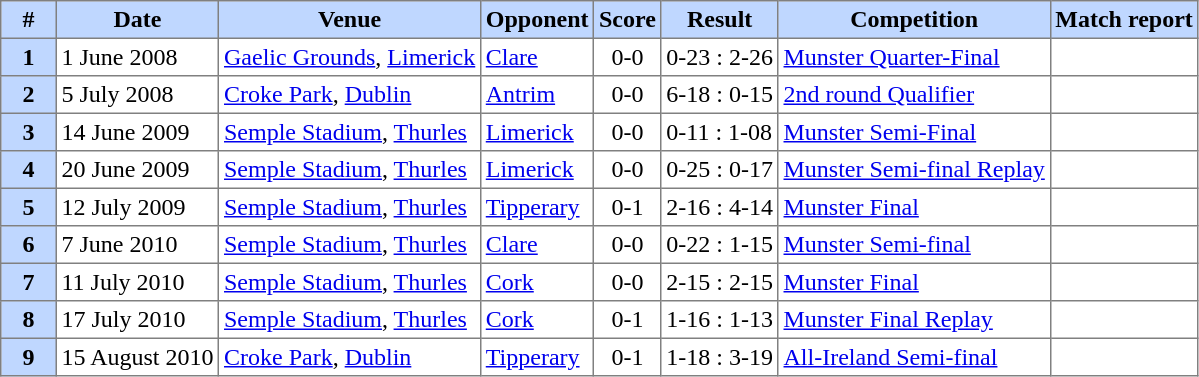<table border=1 cellpadding=3 style="margin-left:1em; color: black; border-collapse: collapse;">
<tr align="center" bgcolor="BFD7FF">
<th width=30 style="text-align: center;">#</th>
<th>Date</th>
<th>Venue</th>
<th>Opponent</th>
<th>Score</th>
<th>Result</th>
<th>Competition</th>
<th>Match report</th>
</tr>
<tr>
<td style="text-align: center;" bgcolor="BFD7FF"><strong>1</strong></td>
<td>1 June 2008</td>
<td><a href='#'>Gaelic Grounds</a>, <a href='#'>Limerick</a></td>
<td><a href='#'>Clare</a></td>
<td style="text-align: center;">0-0</td>
<td>0-23 : 2-26</td>
<td><a href='#'>Munster Quarter-Final</a></td>
<td></td>
</tr>
<tr>
<td style="text-align: center;" bgcolor="BFD7FF"><strong>2</strong></td>
<td>5 July 2008</td>
<td><a href='#'>Croke Park</a>, <a href='#'>Dublin</a></td>
<td><a href='#'>Antrim</a></td>
<td style="text-align: center;">0-0</td>
<td>6-18 : 0-15</td>
<td><a href='#'>2nd round Qualifier</a></td>
<td></td>
</tr>
<tr>
<td style="text-align: center;" bgcolor="BFD7FF"><strong>3</strong></td>
<td>14 June 2009</td>
<td><a href='#'>Semple Stadium</a>, <a href='#'>Thurles</a></td>
<td><a href='#'>Limerick</a></td>
<td style="text-align: center;">0-0</td>
<td>0-11 : 1-08</td>
<td><a href='#'>Munster Semi-Final</a></td>
<td></td>
</tr>
<tr>
<td style="text-align: center;" bgcolor="BFD7FF"><strong>4</strong></td>
<td>20 June 2009</td>
<td><a href='#'>Semple Stadium</a>, <a href='#'>Thurles</a></td>
<td><a href='#'>Limerick</a></td>
<td style="text-align: center;">0-0</td>
<td>0-25 : 0-17</td>
<td><a href='#'>Munster Semi-final Replay</a></td>
<td></td>
</tr>
<tr>
<td style="text-align: center;" bgcolor="BFD7FF"><strong>5</strong></td>
<td>12 July 2009</td>
<td><a href='#'>Semple Stadium</a>, <a href='#'>Thurles</a></td>
<td><a href='#'>Tipperary</a></td>
<td style="text-align: center;">0-1</td>
<td>2-16 : 4-14</td>
<td><a href='#'>Munster Final</a></td>
<td></td>
</tr>
<tr>
<td style="text-align: center;" bgcolor="BFD7FF"><strong>6</strong></td>
<td>7 June 2010</td>
<td><a href='#'>Semple Stadium</a>, <a href='#'>Thurles</a></td>
<td><a href='#'>Clare</a></td>
<td style="text-align: center;">0-0</td>
<td>0-22 : 1-15</td>
<td><a href='#'>Munster Semi-final</a></td>
<td></td>
</tr>
<tr>
<td style="text-align: center;" bgcolor="BFD7FF"><strong>7</strong></td>
<td>11 July 2010</td>
<td><a href='#'>Semple Stadium</a>, <a href='#'>Thurles</a></td>
<td><a href='#'>Cork</a></td>
<td style="text-align: center;">0-0</td>
<td>2-15 : 2-15</td>
<td><a href='#'>Munster Final</a></td>
<td></td>
</tr>
<tr>
<td style="text-align: center;" bgcolor="BFD7FF"><strong>8</strong></td>
<td>17 July 2010</td>
<td><a href='#'>Semple Stadium</a>, <a href='#'>Thurles</a></td>
<td><a href='#'>Cork</a></td>
<td style="text-align: center;">0-1</td>
<td>1-16 : 1-13</td>
<td><a href='#'>Munster Final Replay</a></td>
<td></td>
</tr>
<tr>
<td style="text-align: center;" bgcolor="BFD7FF"><strong>9</strong></td>
<td>15 August 2010</td>
<td><a href='#'>Croke Park</a>, <a href='#'>Dublin</a></td>
<td><a href='#'>Tipperary</a></td>
<td style="text-align: center;">0-1</td>
<td>1-18 : 3-19</td>
<td><a href='#'>All-Ireland Semi-final</a></td>
<td></td>
</tr>
</table>
